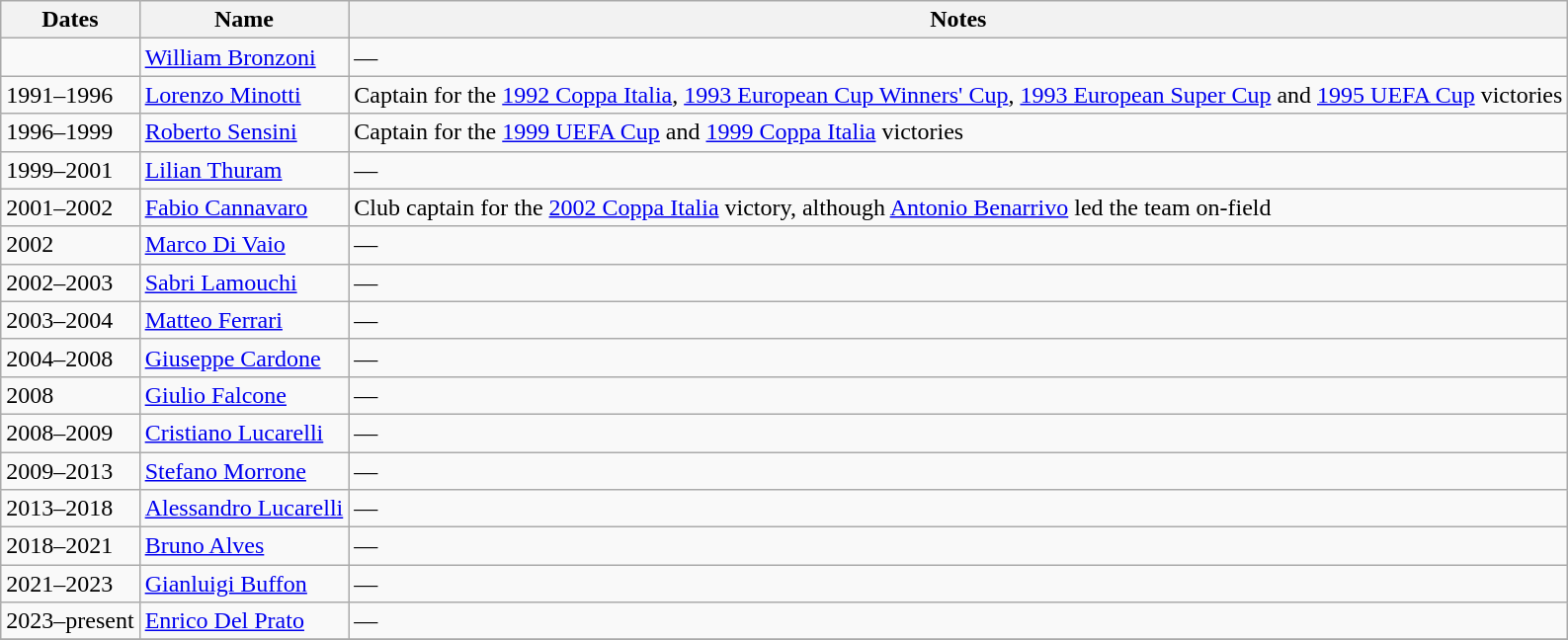<table class="wikitable plainrowheaders unsortable">
<tr>
<th>Dates</th>
<th>Name</th>
<th>Notes</th>
</tr>
<tr>
<td></td>
<td> <a href='#'>William Bronzoni</a></td>
<td>—</td>
</tr>
<tr>
<td>1991–1996</td>
<td> <a href='#'>Lorenzo Minotti</a></td>
<td>Captain for the <a href='#'>1992 Coppa Italia</a>, <a href='#'>1993 European Cup Winners' Cup</a>, <a href='#'>1993 European Super Cup</a> and <a href='#'>1995 UEFA Cup</a> victories</td>
</tr>
<tr>
<td>1996–1999</td>
<td> <a href='#'>Roberto Sensini</a></td>
<td>Captain for the <a href='#'>1999 UEFA Cup</a> and <a href='#'>1999 Coppa Italia</a> victories</td>
</tr>
<tr>
<td>1999–2001</td>
<td> <a href='#'>Lilian Thuram</a></td>
<td>—</td>
</tr>
<tr>
<td>2001–2002</td>
<td> <a href='#'>Fabio Cannavaro</a></td>
<td>Club captain for the <a href='#'>2002 Coppa Italia</a> victory, although <a href='#'>Antonio Benarrivo</a> led the team on-field</td>
</tr>
<tr>
<td>2002</td>
<td> <a href='#'>Marco Di Vaio</a></td>
<td>—</td>
</tr>
<tr>
<td>2002–2003</td>
<td> <a href='#'>Sabri Lamouchi</a></td>
<td>—</td>
</tr>
<tr>
<td>2003–2004</td>
<td> <a href='#'>Matteo Ferrari</a></td>
<td>—</td>
</tr>
<tr>
<td>2004–2008</td>
<td> <a href='#'>Giuseppe Cardone</a></td>
<td>—</td>
</tr>
<tr>
<td>2008</td>
<td> <a href='#'>Giulio Falcone</a></td>
<td>—</td>
</tr>
<tr>
<td>2008–2009</td>
<td> <a href='#'>Cristiano Lucarelli</a></td>
<td>—</td>
</tr>
<tr>
<td>2009–2013</td>
<td> <a href='#'>Stefano Morrone</a></td>
<td>—</td>
</tr>
<tr>
<td>2013–2018</td>
<td> <a href='#'>Alessandro Lucarelli</a></td>
<td>—</td>
</tr>
<tr>
<td>2018–2021</td>
<td> <a href='#'>Bruno Alves</a></td>
<td>—</td>
</tr>
<tr>
<td>2021–2023</td>
<td> <a href='#'>Gianluigi Buffon</a></td>
<td>—</td>
</tr>
<tr>
<td>2023–present</td>
<td> <a href='#'>Enrico Del Prato</a></td>
<td>—</td>
</tr>
<tr>
</tr>
</table>
